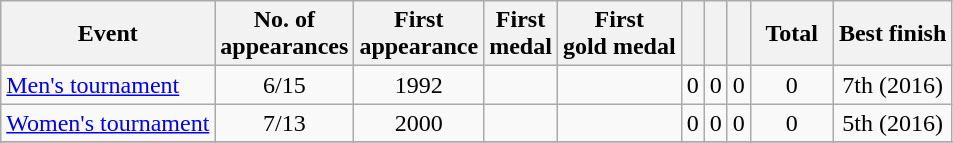<table class="wikitable sortable" style="text-align:center">
<tr>
<th>Event</th>
<th>No. of<br>appearances</th>
<th>First<br>appearance</th>
<th>First<br>medal</th>
<th>First<br>gold medal</th>
<th width:3em; font-weight:bold;"></th>
<th width:3em; font-weight:bold;"></th>
<th width:3em; font-weight:bold;"></th>
<th style="width:3em; font-weight:bold;">Total</th>
<th>Best finish</th>
</tr>
<tr>
<td align=left><a href='#'>Men's tournament</a></td>
<td>6/15</td>
<td>1992</td>
<td></td>
<td></td>
<td>0</td>
<td>0</td>
<td>0</td>
<td>0</td>
<td>7th (2016)</td>
</tr>
<tr>
<td align=left><a href='#'>Women's tournament</a></td>
<td>7/13</td>
<td>2000</td>
<td></td>
<td></td>
<td>0</td>
<td>0</td>
<td>0</td>
<td>0</td>
<td>5th (2016)</td>
</tr>
<tr>
</tr>
</table>
